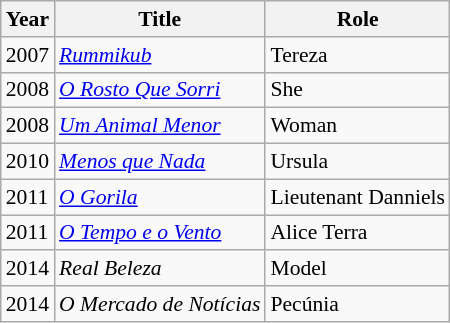<table class="wikitable" style="font-size: 90%;">
<tr>
<th>Year</th>
<th>Title</th>
<th>Role</th>
</tr>
<tr>
<td>2007</td>
<td><em><a href='#'>Rummikub</a></em></td>
<td>Tereza</td>
</tr>
<tr>
<td>2008</td>
<td><em><a href='#'>O Rosto Que Sorri</a></em></td>
<td>She</td>
</tr>
<tr>
<td>2008</td>
<td><em><a href='#'>Um Animal Menor</a></em></td>
<td>Woman</td>
</tr>
<tr>
<td>2010</td>
<td><em><a href='#'>Menos que Nada</a></em></td>
<td>Ursula</td>
</tr>
<tr>
<td>2011</td>
<td><em><a href='#'>O Gorila</a></em></td>
<td>Lieutenant Danniels</td>
</tr>
<tr>
<td>2011</td>
<td><em><a href='#'>O Tempo e o Vento</a></em></td>
<td>Alice Terra</td>
</tr>
<tr>
<td>2014</td>
<td><em>Real Beleza</em></td>
<td>Model</td>
</tr>
<tr>
<td>2014</td>
<td><em>O Mercado de Notícias</em></td>
<td>Pecúnia</td>
</tr>
</table>
